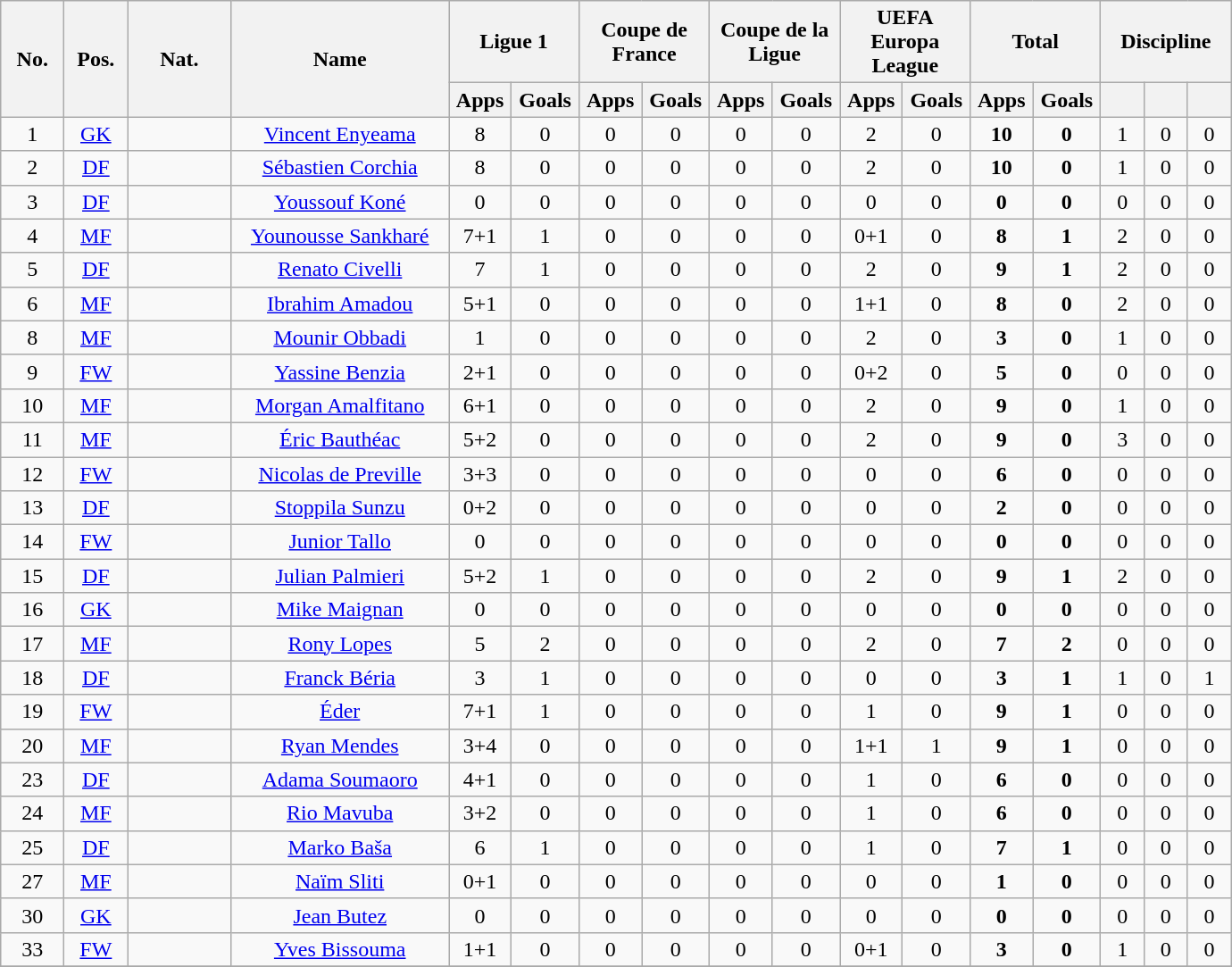<table class="wikitable plainrowheaders" style="text-align:center">
<tr>
<th rowspan="2" width="40">No.</th>
<th rowspan="2" width="40">Pos.</th>
<th rowspan="2" width="70">Nat.</th>
<th rowspan="2" width="155" scope="col">Name</th>
<th colspan="2" width="90">Ligue 1</th>
<th colspan="2" width="90">Coupe de France</th>
<th colspan="2" width="90">Coupe de la Ligue</th>
<th colspan="2" width="90">UEFA Europa League</th>
<th colspan="2" width="90">Total</th>
<th colspan="3" width="90">Discipline</th>
</tr>
<tr>
<th scope="col">Apps</th>
<th scope="col">Goals</th>
<th scope="col">Apps</th>
<th scope="col">Goals</th>
<th scope="col">Apps</th>
<th scope="col">Goals</th>
<th scope="col">Apps</th>
<th scope="col">Goals</th>
<th scope="col">Apps</th>
<th scope="col">Goals</th>
<th scope="col"></th>
<th scope="col"></th>
<th scope="col"></th>
</tr>
<tr>
<td>1</td>
<td><a href='#'>GK</a></td>
<td></td>
<td><a href='#'>Vincent Enyeama</a></td>
<td>8</td>
<td>0</td>
<td>0</td>
<td>0</td>
<td>0</td>
<td>0</td>
<td>2</td>
<td>0</td>
<td><strong>10</strong></td>
<td><strong>0</strong></td>
<td>1</td>
<td>0</td>
<td>0</td>
</tr>
<tr>
<td>2</td>
<td><a href='#'>DF</a></td>
<td></td>
<td><a href='#'>Sébastien Corchia</a></td>
<td>8</td>
<td>0</td>
<td>0</td>
<td>0</td>
<td>0</td>
<td>0</td>
<td>2</td>
<td>0</td>
<td><strong>10</strong></td>
<td><strong>0</strong></td>
<td>1</td>
<td>0</td>
<td>0</td>
</tr>
<tr>
<td>3</td>
<td><a href='#'>DF</a></td>
<td></td>
<td><a href='#'>Youssouf Koné</a></td>
<td>0</td>
<td>0</td>
<td>0</td>
<td>0</td>
<td>0</td>
<td>0</td>
<td>0</td>
<td>0</td>
<td><strong>0</strong></td>
<td><strong>0</strong></td>
<td>0</td>
<td>0</td>
<td>0</td>
</tr>
<tr>
<td>4</td>
<td><a href='#'>MF</a></td>
<td></td>
<td><a href='#'>Younousse Sankharé</a></td>
<td>7+1</td>
<td>1</td>
<td>0</td>
<td>0</td>
<td>0</td>
<td>0</td>
<td>0+1</td>
<td>0</td>
<td><strong>8</strong></td>
<td><strong>1</strong></td>
<td>2</td>
<td>0</td>
<td>0</td>
</tr>
<tr>
<td>5</td>
<td><a href='#'>DF</a></td>
<td></td>
<td><a href='#'>Renato Civelli</a></td>
<td>7</td>
<td>1</td>
<td>0</td>
<td>0</td>
<td>0</td>
<td>0</td>
<td>2</td>
<td>0</td>
<td><strong>9</strong></td>
<td><strong>1</strong></td>
<td>2</td>
<td>0</td>
<td>0</td>
</tr>
<tr>
<td>6</td>
<td><a href='#'>MF</a></td>
<td></td>
<td><a href='#'>Ibrahim Amadou</a></td>
<td>5+1</td>
<td>0</td>
<td>0</td>
<td>0</td>
<td>0</td>
<td>0</td>
<td>1+1</td>
<td>0</td>
<td><strong>8</strong></td>
<td><strong>0</strong></td>
<td>2</td>
<td>0</td>
<td>0</td>
</tr>
<tr>
<td>8</td>
<td><a href='#'>MF</a></td>
<td></td>
<td><a href='#'>Mounir Obbadi</a></td>
<td>1</td>
<td>0</td>
<td>0</td>
<td>0</td>
<td>0</td>
<td>0</td>
<td>2</td>
<td>0</td>
<td><strong>3</strong></td>
<td><strong>0</strong></td>
<td>1</td>
<td>0</td>
<td>0</td>
</tr>
<tr>
<td>9</td>
<td><a href='#'>FW</a></td>
<td></td>
<td><a href='#'>Yassine Benzia</a></td>
<td>2+1</td>
<td>0</td>
<td>0</td>
<td>0</td>
<td>0</td>
<td>0</td>
<td>0+2</td>
<td>0</td>
<td><strong>5</strong></td>
<td><strong>0</strong></td>
<td>0</td>
<td>0</td>
<td>0</td>
</tr>
<tr>
<td>10</td>
<td><a href='#'>MF</a></td>
<td></td>
<td><a href='#'>Morgan Amalfitano</a></td>
<td>6+1</td>
<td>0</td>
<td>0</td>
<td>0</td>
<td>0</td>
<td>0</td>
<td>2</td>
<td>0</td>
<td><strong>9</strong></td>
<td><strong>0</strong></td>
<td>1</td>
<td>0</td>
<td>0</td>
</tr>
<tr>
<td>11</td>
<td><a href='#'>MF</a></td>
<td></td>
<td><a href='#'>Éric Bauthéac</a></td>
<td>5+2</td>
<td>0</td>
<td>0</td>
<td>0</td>
<td>0</td>
<td>0</td>
<td>2</td>
<td>0</td>
<td><strong>9</strong></td>
<td><strong>0</strong></td>
<td>3</td>
<td>0</td>
<td>0</td>
</tr>
<tr>
<td>12</td>
<td><a href='#'>FW</a></td>
<td></td>
<td><a href='#'>Nicolas de Preville</a></td>
<td>3+3</td>
<td>0</td>
<td>0</td>
<td>0</td>
<td>0</td>
<td>0</td>
<td>0</td>
<td>0</td>
<td><strong>6</strong></td>
<td><strong>0</strong></td>
<td>0</td>
<td>0</td>
<td>0</td>
</tr>
<tr>
<td>13</td>
<td><a href='#'>DF</a></td>
<td></td>
<td><a href='#'>Stoppila Sunzu</a></td>
<td>0+2</td>
<td>0</td>
<td>0</td>
<td>0</td>
<td>0</td>
<td>0</td>
<td>0</td>
<td>0</td>
<td><strong>2</strong></td>
<td><strong>0</strong></td>
<td>0</td>
<td>0</td>
<td>0</td>
</tr>
<tr>
<td>14</td>
<td><a href='#'>FW</a></td>
<td></td>
<td><a href='#'>Junior Tallo</a></td>
<td>0</td>
<td>0</td>
<td>0</td>
<td>0</td>
<td>0</td>
<td>0</td>
<td>0</td>
<td>0</td>
<td><strong>0</strong></td>
<td><strong>0</strong></td>
<td>0</td>
<td>0</td>
<td>0</td>
</tr>
<tr>
<td>15</td>
<td><a href='#'>DF</a></td>
<td></td>
<td><a href='#'>Julian Palmieri</a></td>
<td>5+2</td>
<td>1</td>
<td>0</td>
<td>0</td>
<td>0</td>
<td>0</td>
<td>2</td>
<td>0</td>
<td><strong>9</strong></td>
<td><strong>1</strong></td>
<td>2</td>
<td>0</td>
<td>0</td>
</tr>
<tr>
<td>16</td>
<td><a href='#'>GK</a></td>
<td></td>
<td><a href='#'>Mike Maignan</a></td>
<td>0</td>
<td>0</td>
<td>0</td>
<td>0</td>
<td>0</td>
<td>0</td>
<td>0</td>
<td>0</td>
<td><strong>0</strong></td>
<td><strong>0</strong></td>
<td>0</td>
<td>0</td>
<td>0</td>
</tr>
<tr>
<td>17</td>
<td><a href='#'>MF</a></td>
<td></td>
<td><a href='#'>Rony Lopes</a></td>
<td>5</td>
<td>2</td>
<td>0</td>
<td>0</td>
<td>0</td>
<td>0</td>
<td>2</td>
<td>0</td>
<td><strong>7</strong></td>
<td><strong>2</strong></td>
<td>0</td>
<td>0</td>
<td>0</td>
</tr>
<tr>
<td>18</td>
<td><a href='#'>DF</a></td>
<td></td>
<td><a href='#'>Franck Béria</a></td>
<td>3</td>
<td>1</td>
<td>0</td>
<td>0</td>
<td>0</td>
<td>0</td>
<td>0</td>
<td>0</td>
<td><strong>3</strong></td>
<td><strong>1</strong></td>
<td>1</td>
<td>0</td>
<td>1</td>
</tr>
<tr>
<td>19</td>
<td><a href='#'>FW</a></td>
<td></td>
<td><a href='#'>Éder</a></td>
<td>7+1</td>
<td>1</td>
<td>0</td>
<td>0</td>
<td>0</td>
<td>0</td>
<td>1</td>
<td>0</td>
<td><strong>9</strong></td>
<td><strong>1</strong></td>
<td>0</td>
<td>0</td>
<td>0</td>
</tr>
<tr>
<td>20</td>
<td><a href='#'>MF</a></td>
<td></td>
<td><a href='#'>Ryan Mendes</a></td>
<td>3+4</td>
<td>0</td>
<td>0</td>
<td>0</td>
<td>0</td>
<td>0</td>
<td>1+1</td>
<td>1</td>
<td><strong>9</strong></td>
<td><strong>1</strong></td>
<td>0</td>
<td>0</td>
<td>0</td>
</tr>
<tr>
<td>23</td>
<td><a href='#'>DF</a></td>
<td></td>
<td><a href='#'>Adama Soumaoro</a></td>
<td>4+1</td>
<td>0</td>
<td>0</td>
<td>0</td>
<td>0</td>
<td>0</td>
<td>1</td>
<td>0</td>
<td><strong>6</strong></td>
<td><strong>0</strong></td>
<td>0</td>
<td>0</td>
<td>0</td>
</tr>
<tr>
<td>24</td>
<td><a href='#'>MF</a></td>
<td></td>
<td><a href='#'>Rio Mavuba</a></td>
<td>3+2</td>
<td>0</td>
<td>0</td>
<td>0</td>
<td>0</td>
<td>0</td>
<td>1</td>
<td>0</td>
<td><strong>6</strong></td>
<td><strong>0</strong></td>
<td>0</td>
<td>0</td>
<td>0</td>
</tr>
<tr>
<td>25</td>
<td><a href='#'>DF</a></td>
<td></td>
<td><a href='#'>Marko Baša</a></td>
<td>6</td>
<td>1</td>
<td>0</td>
<td>0</td>
<td>0</td>
<td>0</td>
<td>1</td>
<td>0</td>
<td><strong>7</strong></td>
<td><strong>1</strong></td>
<td>0</td>
<td>0</td>
<td>0</td>
</tr>
<tr>
<td>27</td>
<td><a href='#'>MF</a></td>
<td></td>
<td><a href='#'>Naïm Sliti</a></td>
<td>0+1</td>
<td>0</td>
<td>0</td>
<td>0</td>
<td>0</td>
<td>0</td>
<td>0</td>
<td>0</td>
<td><strong>1</strong></td>
<td><strong>0</strong></td>
<td>0</td>
<td>0</td>
<td>0</td>
</tr>
<tr>
<td>30</td>
<td><a href='#'>GK</a></td>
<td></td>
<td><a href='#'>Jean Butez</a></td>
<td>0</td>
<td>0</td>
<td>0</td>
<td>0</td>
<td>0</td>
<td>0</td>
<td>0</td>
<td>0</td>
<td><strong>0</strong></td>
<td><strong>0</strong></td>
<td>0</td>
<td>0</td>
<td>0</td>
</tr>
<tr>
<td>33</td>
<td><a href='#'>FW</a></td>
<td></td>
<td><a href='#'>Yves Bissouma</a></td>
<td>1+1</td>
<td>0</td>
<td>0</td>
<td>0</td>
<td>0</td>
<td>0</td>
<td>0+1</td>
<td>0</td>
<td><strong>3</strong></td>
<td><strong>0</strong></td>
<td>1</td>
<td>0</td>
<td>0</td>
</tr>
<tr>
</tr>
</table>
